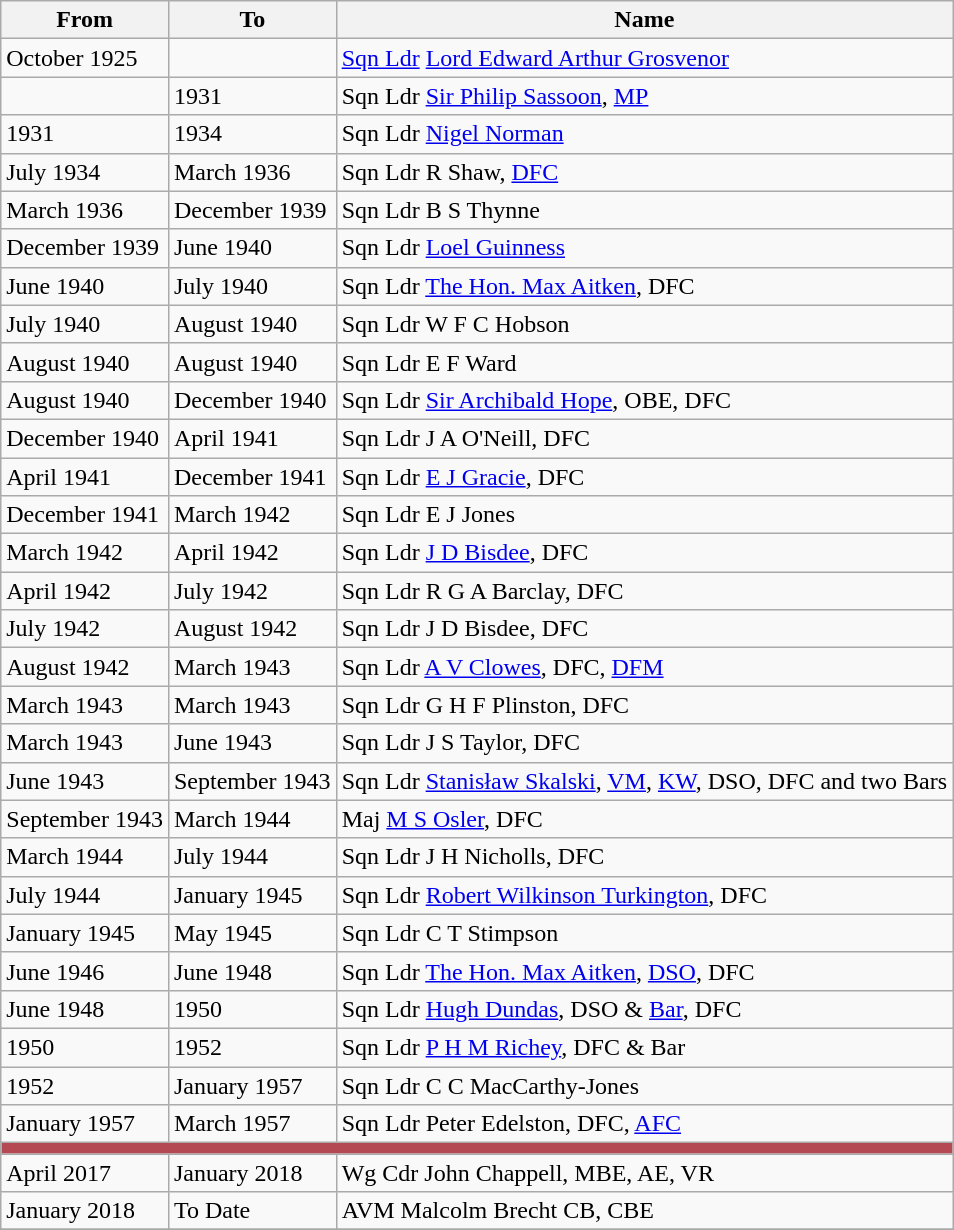<table class="wikitable">
<tr>
<th>From</th>
<th>To</th>
<th>Name</th>
</tr>
<tr>
<td>October 1925</td>
<td></td>
<td><a href='#'>Sqn Ldr</a> <a href='#'>Lord Edward Arthur Grosvenor</a></td>
</tr>
<tr>
<td></td>
<td>1931</td>
<td>Sqn Ldr <a href='#'>Sir Philip Sassoon</a>, <a href='#'>MP</a></td>
</tr>
<tr>
<td>1931</td>
<td>1934</td>
<td>Sqn Ldr <a href='#'>Nigel Norman</a></td>
</tr>
<tr>
<td>July 1934</td>
<td>March 1936</td>
<td>Sqn Ldr R Shaw, <a href='#'>DFC</a></td>
</tr>
<tr>
<td>March 1936</td>
<td>December 1939</td>
<td>Sqn Ldr B S Thynne</td>
</tr>
<tr>
<td>December 1939</td>
<td>June 1940</td>
<td>Sqn Ldr <a href='#'>Loel Guinness</a></td>
</tr>
<tr>
<td>June 1940</td>
<td>July 1940</td>
<td>Sqn Ldr <a href='#'>The Hon. Max Aitken</a>, DFC</td>
</tr>
<tr>
<td>July 1940</td>
<td>August 1940</td>
<td>Sqn Ldr W F C Hobson</td>
</tr>
<tr>
<td>August 1940</td>
<td>August 1940</td>
<td>Sqn Ldr E F Ward</td>
</tr>
<tr>
<td>August 1940</td>
<td>December 1940</td>
<td>Sqn Ldr <a href='#'>Sir Archibald Hope</a>, OBE, DFC</td>
</tr>
<tr>
<td>December 1940</td>
<td>April 1941</td>
<td>Sqn Ldr J A O'Neill, DFC</td>
</tr>
<tr>
<td>April 1941</td>
<td>December 1941</td>
<td>Sqn Ldr <a href='#'>E J Gracie</a>, DFC</td>
</tr>
<tr>
<td>December 1941</td>
<td>March 1942</td>
<td>Sqn Ldr E J Jones</td>
</tr>
<tr>
<td>March 1942</td>
<td>April 1942</td>
<td>Sqn Ldr <a href='#'>J D Bisdee</a>, DFC</td>
</tr>
<tr>
<td>April 1942</td>
<td>July 1942</td>
<td>Sqn Ldr R G A Barclay, DFC</td>
</tr>
<tr>
<td>July 1942</td>
<td>August 1942</td>
<td>Sqn Ldr J D Bisdee, DFC</td>
</tr>
<tr>
<td>August 1942</td>
<td>March 1943</td>
<td>Sqn Ldr <a href='#'>A V Clowes</a>, DFC, <a href='#'>DFM</a></td>
</tr>
<tr>
<td>March 1943</td>
<td>March 1943</td>
<td>Sqn Ldr G H F Plinston, DFC</td>
</tr>
<tr>
<td>March 1943</td>
<td>June 1943</td>
<td>Sqn Ldr J S Taylor, DFC</td>
</tr>
<tr>
<td>June 1943</td>
<td>September 1943</td>
<td>Sqn Ldr <a href='#'>Stanisław Skalski</a>, <a href='#'>VM</a>, <a href='#'>KW</a>, DSO, DFC and two Bars</td>
</tr>
<tr>
<td>September 1943</td>
<td>March 1944</td>
<td>Maj <a href='#'>M S Osler</a>, DFC</td>
</tr>
<tr>
<td>March 1944</td>
<td>July 1944</td>
<td>Sqn Ldr J H Nicholls, DFC</td>
</tr>
<tr>
<td>July 1944</td>
<td>January 1945</td>
<td>Sqn Ldr <a href='#'>Robert Wilkinson Turkington</a>, DFC</td>
</tr>
<tr>
<td>January 1945</td>
<td>May 1945</td>
<td>Sqn Ldr C T Stimpson</td>
</tr>
<tr>
<td>June 1946</td>
<td>June 1948</td>
<td>Sqn Ldr <a href='#'>The Hon. Max Aitken</a>, <a href='#'>DSO</a>, DFC</td>
</tr>
<tr>
<td>June 1948</td>
<td>1950</td>
<td>Sqn Ldr <a href='#'>Hugh Dundas</a>, DSO & <a href='#'>Bar</a>, DFC</td>
</tr>
<tr>
<td>1950</td>
<td>1952</td>
<td>Sqn Ldr <a href='#'>P H M Richey</a>, DFC & Bar</td>
</tr>
<tr>
<td>1952</td>
<td>January 1957</td>
<td>Sqn Ldr C C MacCarthy-Jones</td>
</tr>
<tr>
<td>January 1957</td>
<td>March 1957</td>
<td>Sqn Ldr Peter Edelston, DFC, <a href='#'>AFC</a></td>
</tr>
<tr>
<td colspan=3 style="background-color:#B44853"></td>
</tr>
<tr>
<td>April 2017</td>
<td>January 2018</td>
<td>Wg Cdr John Chappell, MBE, AE, VR</td>
</tr>
<tr>
<td>January 2018</td>
<td>To Date</td>
<td>AVM Malcolm Brecht CB, CBE</td>
</tr>
<tr>
</tr>
</table>
